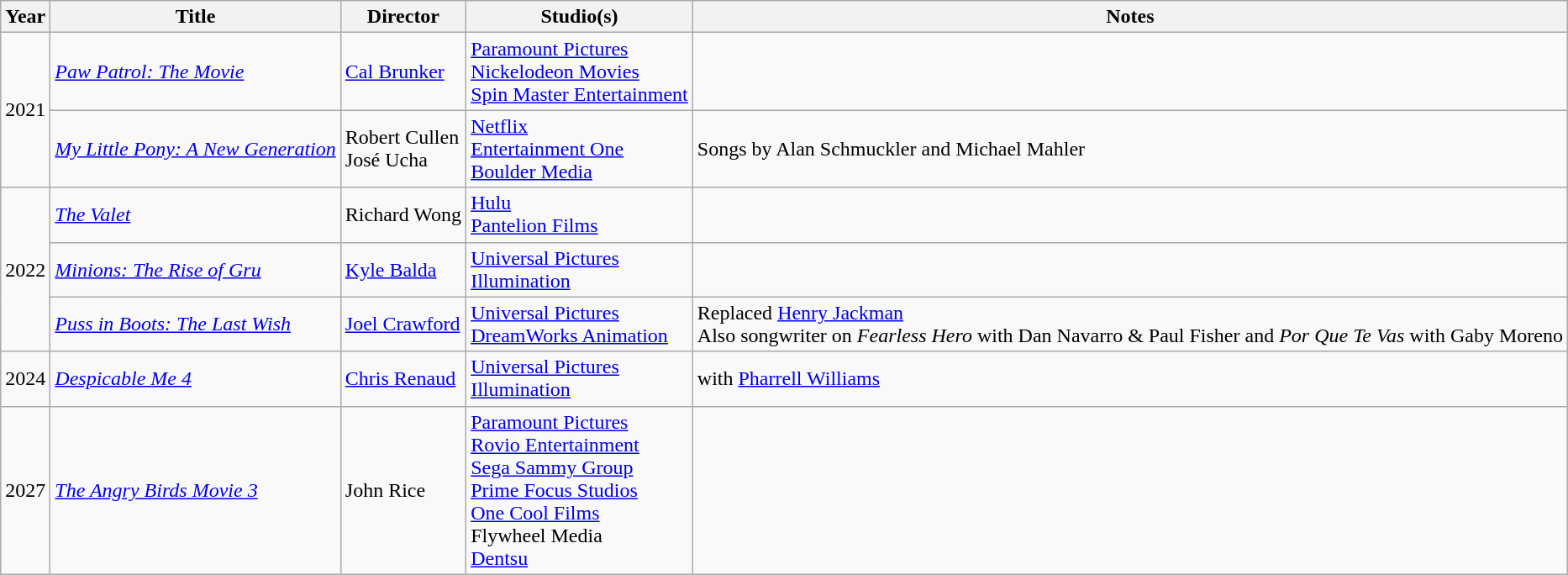<table class="wikitable sortable">
<tr>
<th>Year</th>
<th>Title</th>
<th>Director</th>
<th>Studio(s)</th>
<th>Notes</th>
</tr>
<tr>
<td rowspan="2">2021</td>
<td><em><a href='#'>Paw Patrol: The Movie</a></em></td>
<td><a href='#'>Cal Brunker</a></td>
<td><a href='#'>Paramount Pictures</a><br><a href='#'>Nickelodeon Movies</a><br><a href='#'>Spin Master Entertainment</a></td>
<td></td>
</tr>
<tr>
<td><em><a href='#'>My Little Pony: A New Generation</a></em></td>
<td>Robert Cullen<br>José Ucha</td>
<td><a href='#'>Netflix</a><br><a href='#'>Entertainment One</a><br><a href='#'>Boulder Media</a></td>
<td>Songs by Alan Schmuckler and Michael Mahler</td>
</tr>
<tr>
<td rowspan="3">2022</td>
<td><em><a href='#'>The Valet</a></em></td>
<td>Richard Wong</td>
<td><a href='#'>Hulu</a><br><a href='#'>Pantelion Films</a></td>
<td></td>
</tr>
<tr>
<td><em><a href='#'>Minions: The Rise of Gru</a></em></td>
<td><a href='#'>Kyle Balda</a></td>
<td><a href='#'>Universal Pictures</a><br><a href='#'>Illumination</a></td>
<td></td>
</tr>
<tr>
<td><em><a href='#'>Puss in Boots: The Last Wish</a></em></td>
<td><a href='#'>Joel Crawford</a></td>
<td><a href='#'>Universal Pictures</a><br><a href='#'>DreamWorks Animation</a></td>
<td>Replaced <a href='#'>Henry Jackman</a><br>Also songwriter on <em>Fearless Hero</em> with Dan Navarro & Paul Fisher and <em>Por Que Te Vas</em> with Gaby Moreno</td>
</tr>
<tr>
<td rowspan="1">2024</td>
<td><em><a href='#'>Despicable Me 4</a></em></td>
<td><a href='#'>Chris Renaud</a></td>
<td><a href='#'>Universal Pictures</a><br><a href='#'>Illumination</a></td>
<td>with <a href='#'>Pharrell Williams</a></td>
</tr>
<tr>
<td rowspan="1">2027</td>
<td><em><a href='#'>The Angry Birds Movie 3</a></em></td>
<td>John Rice</td>
<td><a href='#'>Paramount Pictures</a><br><a href='#'>Rovio Entertainment</a><br><a href='#'>Sega Sammy Group</a><br><a href='#'>Prime Focus Studios</a><br><a href='#'>One Cool Films</a><br>Flywheel Media<br><a href='#'>Dentsu</a></td>
<td></td>
</tr>
</table>
